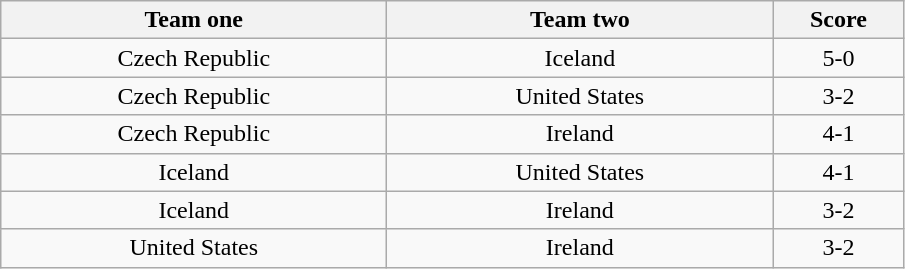<table class="wikitable" style="text-align: center">
<tr>
<th width=250>Team one</th>
<th width=250>Team two</th>
<th width=80>Score</th>
</tr>
<tr>
<td> Czech Republic</td>
<td> Iceland</td>
<td>5-0</td>
</tr>
<tr>
<td> Czech Republic</td>
<td> United States</td>
<td>3-2</td>
</tr>
<tr>
<td> Czech Republic</td>
<td> Ireland</td>
<td>4-1</td>
</tr>
<tr>
<td> Iceland</td>
<td> United States</td>
<td>4-1</td>
</tr>
<tr>
<td> Iceland</td>
<td> Ireland</td>
<td>3-2</td>
</tr>
<tr>
<td> United States</td>
<td> Ireland</td>
<td>3-2</td>
</tr>
</table>
